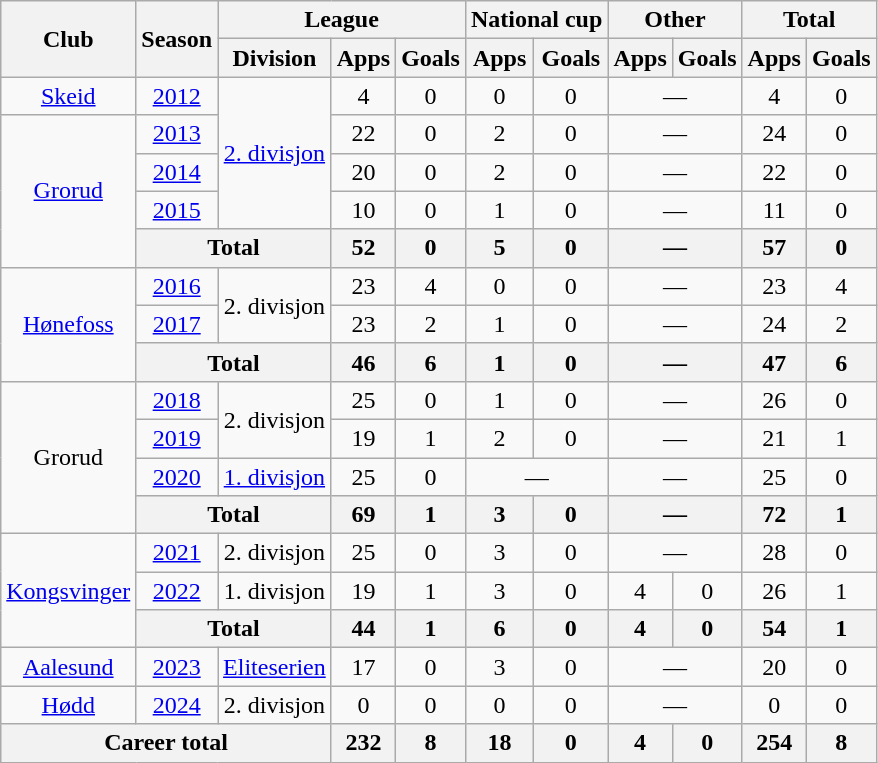<table class="wikitable" style="text-align: center;">
<tr>
<th rowspan="2">Club</th>
<th rowspan="2">Season</th>
<th colspan="3">League</th>
<th colspan="2">National cup</th>
<th colspan="2">Other</th>
<th colspan="2">Total</th>
</tr>
<tr>
<th>Division</th>
<th>Apps</th>
<th>Goals</th>
<th>Apps</th>
<th>Goals</th>
<th>Apps</th>
<th>Goals</th>
<th>Apps</th>
<th>Goals</th>
</tr>
<tr>
<td><a href='#'>Skeid</a></td>
<td><a href='#'>2012</a></td>
<td rowspan="4"><a href='#'>2. divisjon</a></td>
<td>4</td>
<td>0</td>
<td>0</td>
<td>0</td>
<td colspan="2">—</td>
<td>4</td>
<td>0</td>
</tr>
<tr>
<td rowspan="4"><a href='#'>Grorud</a></td>
<td><a href='#'>2013</a></td>
<td>22</td>
<td>0</td>
<td>2</td>
<td>0</td>
<td colspan="2">—</td>
<td>24</td>
<td>0</td>
</tr>
<tr>
<td><a href='#'>2014</a></td>
<td>20</td>
<td>0</td>
<td>2</td>
<td>0</td>
<td colspan="2">—</td>
<td>22</td>
<td>0</td>
</tr>
<tr>
<td><a href='#'>2015</a></td>
<td>10</td>
<td>0</td>
<td>1</td>
<td>0</td>
<td colspan="2">—</td>
<td>11</td>
<td>0</td>
</tr>
<tr>
<th colspan="2">Total</th>
<th>52</th>
<th>0</th>
<th>5</th>
<th>0</th>
<th colspan="2">—</th>
<th>57</th>
<th>0</th>
</tr>
<tr>
<td rowspan="3"><a href='#'>Hønefoss</a></td>
<td><a href='#'>2016</a></td>
<td rowspan="2">2. divisjon</td>
<td>23</td>
<td>4</td>
<td>0</td>
<td>0</td>
<td colspan="2">—</td>
<td>23</td>
<td>4</td>
</tr>
<tr>
<td><a href='#'>2017</a></td>
<td>23</td>
<td>2</td>
<td>1</td>
<td>0</td>
<td colspan="2">—</td>
<td>24</td>
<td>2</td>
</tr>
<tr>
<th colspan="2">Total</th>
<th>46</th>
<th>6</th>
<th>1</th>
<th>0</th>
<th colspan="2">—</th>
<th>47</th>
<th>6</th>
</tr>
<tr>
<td rowspan="4">Grorud</td>
<td><a href='#'>2018</a></td>
<td rowspan="2">2. divisjon</td>
<td>25</td>
<td>0</td>
<td>1</td>
<td>0</td>
<td colspan="2">—</td>
<td>26</td>
<td>0</td>
</tr>
<tr>
<td><a href='#'>2019</a></td>
<td>19</td>
<td>1</td>
<td>2</td>
<td>0</td>
<td colspan="2">—</td>
<td>21</td>
<td>1</td>
</tr>
<tr>
<td><a href='#'>2020</a></td>
<td><a href='#'>1. divisjon</a></td>
<td>25</td>
<td>0</td>
<td colspan="2">—</td>
<td colspan="2">—</td>
<td>25</td>
<td>0</td>
</tr>
<tr>
<th colspan="2">Total</th>
<th>69</th>
<th>1</th>
<th>3</th>
<th>0</th>
<th colspan="2">—</th>
<th>72</th>
<th>1</th>
</tr>
<tr>
<td rowspan="3"><a href='#'>Kongsvinger</a></td>
<td><a href='#'>2021</a></td>
<td>2. divisjon</td>
<td>25</td>
<td>0</td>
<td>3</td>
<td>0</td>
<td colspan="2">—</td>
<td>28</td>
<td>0</td>
</tr>
<tr>
<td><a href='#'>2022</a></td>
<td>1. divisjon</td>
<td>19</td>
<td>1</td>
<td>3</td>
<td>0</td>
<td>4</td>
<td>0</td>
<td>26</td>
<td>1</td>
</tr>
<tr>
<th colspan="2">Total</th>
<th>44</th>
<th>1</th>
<th>6</th>
<th>0</th>
<th>4</th>
<th>0</th>
<th>54</th>
<th>1</th>
</tr>
<tr>
<td><a href='#'>Aalesund</a></td>
<td><a href='#'>2023</a></td>
<td><a href='#'>Eliteserien</a></td>
<td>17</td>
<td>0</td>
<td>3</td>
<td>0</td>
<td colspan="2">—</td>
<td>20</td>
<td>0</td>
</tr>
<tr>
<td><a href='#'>Hødd</a></td>
<td><a href='#'>2024</a></td>
<td>2. divisjon</td>
<td>0</td>
<td>0</td>
<td>0</td>
<td>0</td>
<td colspan="2">—</td>
<td>0</td>
<td>0</td>
</tr>
<tr>
<th colspan="3">Career total</th>
<th>232</th>
<th>8</th>
<th>18</th>
<th>0</th>
<th>4</th>
<th>0</th>
<th>254</th>
<th>8</th>
</tr>
</table>
